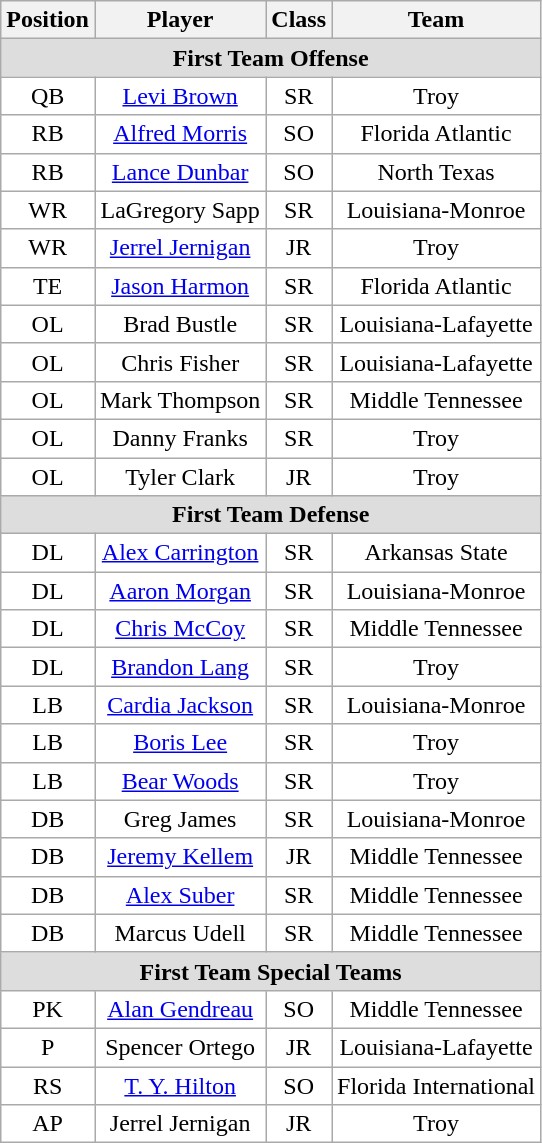<table class="wikitable sortable">
<tr>
<th>Position</th>
<th>Player</th>
<th>Class</th>
<th>Team</th>
</tr>
<tr>
<td colspan="4" style="text-align:center; background:#ddd;"><strong>First Team Offense </strong></td>
</tr>
<tr style="text-align:center;">
<td style="background:white">QB</td>
<td style="background:white"><a href='#'>Levi Brown</a></td>
<td style="background:white">SR</td>
<td style="background:white">Troy</td>
</tr>
<tr style="text-align:center;">
<td style="background:white">RB</td>
<td style="background:white"><a href='#'>Alfred Morris</a></td>
<td style="background:white">SO</td>
<td style="background:white">Florida Atlantic</td>
</tr>
<tr style="text-align:center;">
<td style="background:white">RB</td>
<td style="background:white"><a href='#'>Lance Dunbar</a></td>
<td style="background:white">SO</td>
<td style="background:white">North Texas</td>
</tr>
<tr style="text-align:center;">
<td style="background:white">WR</td>
<td style="background:white">LaGregory Sapp</td>
<td style="background:white">SR</td>
<td style="background:white">Louisiana-Monroe</td>
</tr>
<tr style="text-align:center;">
<td style="background:white">WR</td>
<td style="background:white"><a href='#'>Jerrel Jernigan</a></td>
<td style="background:white">JR</td>
<td style="background:white">Troy</td>
</tr>
<tr style="text-align:center;">
<td style="background:white">TE</td>
<td style="background:white"><a href='#'>Jason Harmon</a></td>
<td style="background:white">SR</td>
<td style="background:white">Florida Atlantic</td>
</tr>
<tr style="text-align:center;">
<td style="background:white">OL</td>
<td style="background:white">Brad Bustle</td>
<td style="background:white">SR</td>
<td style="background:white">Louisiana-Lafayette</td>
</tr>
<tr style="text-align:center;">
<td style="background:white">OL</td>
<td style="background:white">Chris Fisher</td>
<td style="background:white">SR</td>
<td style="background:white">Louisiana-Lafayette</td>
</tr>
<tr style="text-align:center;">
<td style="background:white">OL</td>
<td style="background:white">Mark Thompson</td>
<td style="background:white">SR</td>
<td style="background:white">Middle Tennessee</td>
</tr>
<tr style="text-align:center;">
<td style="background:white">OL</td>
<td style="background:white">Danny Franks</td>
<td style="background:white">SR</td>
<td style="background:white">Troy</td>
</tr>
<tr style="text-align:center;">
<td style="background:white">OL</td>
<td style="background:white">Tyler Clark</td>
<td style="background:white">JR</td>
<td style="background:white">Troy</td>
</tr>
<tr>
<td colspan="4" style="text-align:center; background:#ddd;"><strong>First Team Defense</strong></td>
</tr>
<tr style="text-align:center;">
<td style="background:white">DL</td>
<td style="background:white"><a href='#'>Alex Carrington</a></td>
<td style="background:white">SR</td>
<td style="background:white">Arkansas State</td>
</tr>
<tr style="text-align:center;">
<td style="background:white">DL</td>
<td style="background:white"><a href='#'>Aaron Morgan</a></td>
<td style="background:white">SR</td>
<td style="background:white">Louisiana-Monroe</td>
</tr>
<tr style="text-align:center;">
<td style="background:white">DL</td>
<td style="background:white"><a href='#'>Chris McCoy</a></td>
<td style="background:white">SR</td>
<td style="background:white">Middle Tennessee</td>
</tr>
<tr style="text-align:center;">
<td style="background:white">DL</td>
<td style="background:white"><a href='#'>Brandon Lang</a></td>
<td style="background:white">SR</td>
<td style="background:white">Troy</td>
</tr>
<tr style="text-align:center;">
<td style="background:white">LB</td>
<td style="background:white"><a href='#'>Cardia Jackson</a></td>
<td style="background:white">SR</td>
<td style="background:white">Louisiana-Monroe</td>
</tr>
<tr style="text-align:center;">
<td style="background:white">LB</td>
<td style="background:white"><a href='#'>Boris Lee</a></td>
<td style="background:white">SR</td>
<td style="background:white">Troy</td>
</tr>
<tr style="text-align:center;">
<td style="background:white">LB</td>
<td style="background:white"><a href='#'>Bear Woods</a></td>
<td style="background:white">SR</td>
<td style="background:white">Troy</td>
</tr>
<tr style="text-align:center;">
<td style="background:white">DB</td>
<td style="background:white">Greg James</td>
<td style="background:white">SR</td>
<td style="background:white">Louisiana-Monroe</td>
</tr>
<tr style="text-align:center;">
<td style="background:white">DB</td>
<td style="background:white"><a href='#'>Jeremy Kellem</a></td>
<td style="background:white">JR</td>
<td style="background:white">Middle Tennessee</td>
</tr>
<tr style="text-align:center;">
<td style="background:white">DB</td>
<td style="background:white"><a href='#'>Alex Suber</a></td>
<td style="background:white">SR</td>
<td style="background:white">Middle Tennessee</td>
</tr>
<tr style="text-align:center;">
<td style="background:white">DB</td>
<td style="background:white">Marcus Udell</td>
<td style="background:white">SR</td>
<td style="background:white">Middle Tennessee</td>
</tr>
<tr>
<td colspan="4" style="text-align:center; background:#ddd;"><strong>First Team Special Teams</strong></td>
</tr>
<tr style="text-align:center;">
<td style="background:white">PK</td>
<td style="background:white"><a href='#'>Alan Gendreau</a></td>
<td style="background:white">SO</td>
<td style="background:white">Middle Tennessee</td>
</tr>
<tr style="text-align:center;">
<td style="background:white">P</td>
<td style="background:white">Spencer Ortego</td>
<td style="background:white">JR</td>
<td style="background:white">Louisiana-Lafayette</td>
</tr>
<tr style="text-align:center;">
<td style="background:white">RS</td>
<td style="background:white"><a href='#'>T. Y. Hilton</a></td>
<td style="background:white">SO</td>
<td style="background:white">Florida International</td>
</tr>
<tr style="text-align:center;">
<td style="background:white">AP</td>
<td style="background:white">Jerrel Jernigan</td>
<td style="background:white">JR</td>
<td style="background:white">Troy</td>
</tr>
</table>
